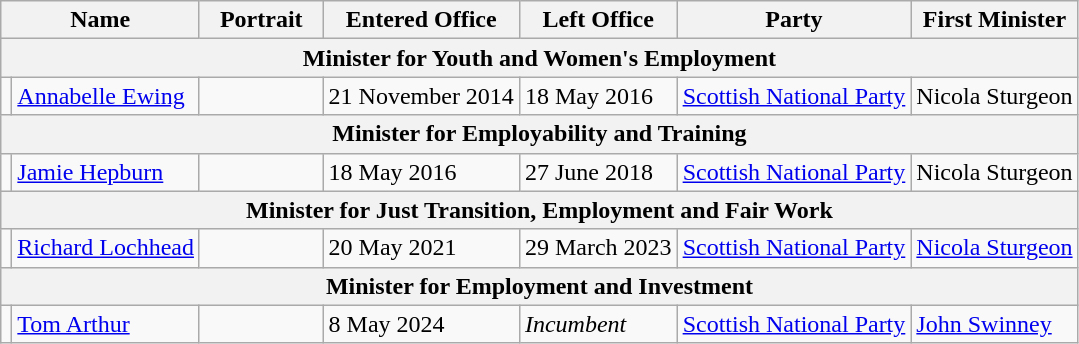<table class="wikitable" style="margin: 0 0 0 1em; background: #f9f9f9; border: 1px #aaaaaa solid; border-collapse: collapse; ">
<tr>
<th colspan="2">Name</th>
<th width=75>Portrait</th>
<th>Entered Office</th>
<th>Left Office</th>
<th>Party</th>
<th>First Minister</th>
</tr>
<tr>
<th colspan="7">Minister for Youth and Women's Employment</th>
</tr>
<tr>
<td></td>
<td><a href='#'>Annabelle Ewing</a></td>
<td></td>
<td>21 November 2014</td>
<td>18 May 2016</td>
<td><a href='#'>Scottish National Party</a></td>
<td>Nicola Sturgeon</td>
</tr>
<tr>
<th colspan="7">Minister for Employability and Training</th>
</tr>
<tr>
<td></td>
<td><a href='#'>Jamie Hepburn</a></td>
<td></td>
<td>18 May 2016</td>
<td>27 June 2018</td>
<td><a href='#'>Scottish National Party</a></td>
<td>Nicola Sturgeon</td>
</tr>
<tr>
<th colspan="7">Minister for Just Transition, Employment and Fair Work</th>
</tr>
<tr>
<td></td>
<td><a href='#'>Richard Lochhead</a></td>
<td></td>
<td>20 May 2021</td>
<td>29 March 2023</td>
<td><a href='#'>Scottish National Party</a></td>
<td><a href='#'>Nicola Sturgeon</a></td>
</tr>
<tr>
<th colspan="7">Minister for Employment and Investment</th>
</tr>
<tr>
<td></td>
<td><a href='#'>Tom Arthur</a></td>
<td></td>
<td>8 May 2024</td>
<td><em>Incumbent</em></td>
<td><a href='#'>Scottish National Party</a></td>
<td><a href='#'>John Swinney</a></td>
</tr>
</table>
